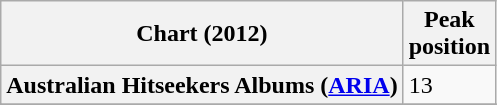<table class="wikitable plainrowheaders sortable" style="text-align:left;" style="text-align:center">
<tr>
<th scope="col">Chart (2012)</th>
<th scope="col">Peak<br>position</th>
</tr>
<tr>
<th scope="row">Australian Hitseekers Albums (<a href='#'>ARIA</a>)</th>
<td>13</td>
</tr>
<tr>
</tr>
<tr>
</tr>
<tr>
</tr>
<tr>
</tr>
</table>
